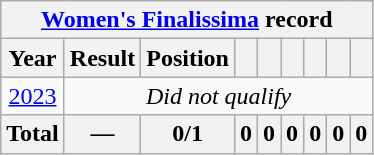<table class="wikitable"  style="text-align:center;">
<tr>
<th colspan=9><a href='#'>Women's Finalissima</a> record</th>
</tr>
<tr>
<th>Year</th>
<th>Result</th>
<th>Position</th>
<th></th>
<th></th>
<th></th>
<th></th>
<th></th>
<th></th>
</tr>
<tr>
<td> <a href='#'>2023</a></td>
<td colspan=9><em>Did not qualify</em></td>
</tr>
<tr>
<th>Total</th>
<th>—</th>
<th>0/1</th>
<th>0</th>
<th>0</th>
<th>0</th>
<th>0</th>
<th>0</th>
<th>0</th>
</tr>
</table>
